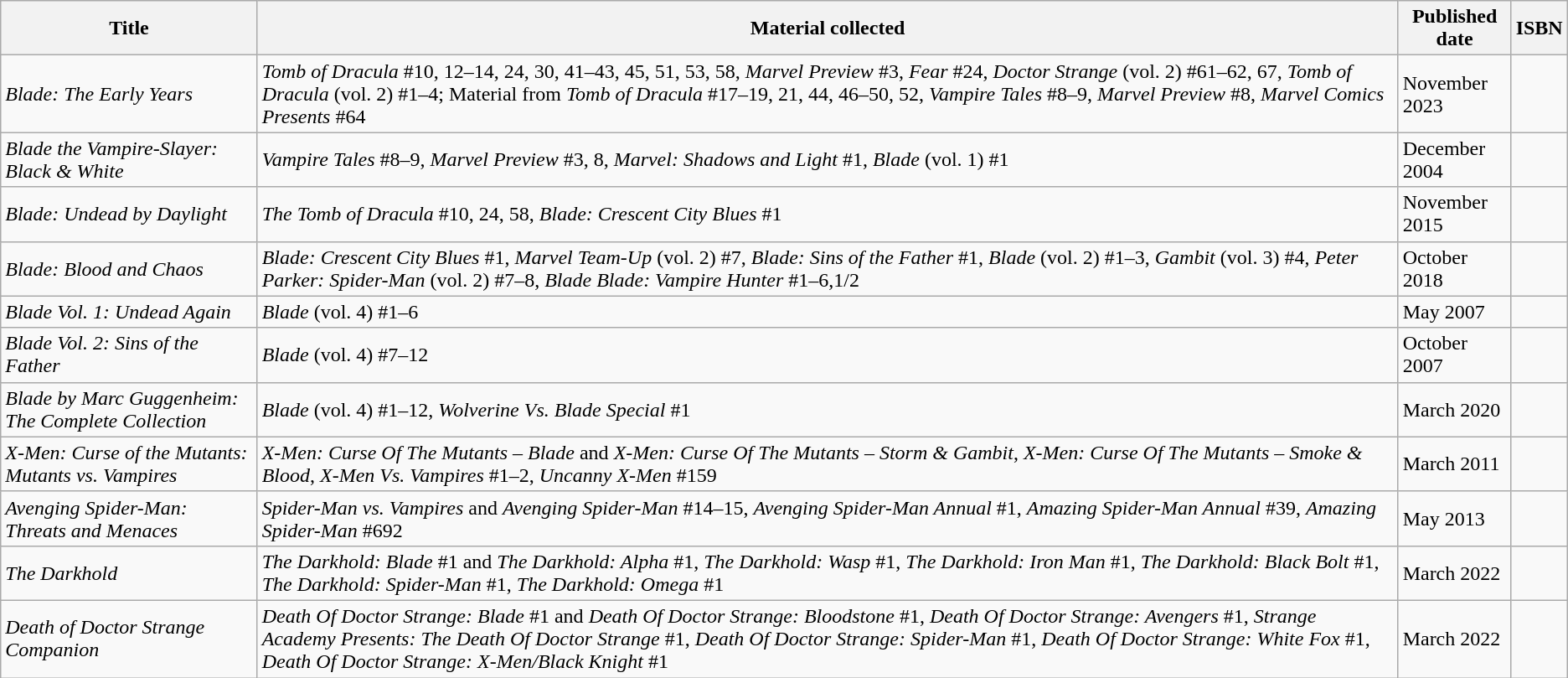<table class="wikitable">
<tr>
<th>Title</th>
<th>Material collected</th>
<th>Published date</th>
<th>ISBN</th>
</tr>
<tr>
<td><em>Blade: The Early Years</em></td>
<td><em>Tomb of Dracula</em> #10, 12–14, 24, 30, 41–43, 45, 51, 53, 58, <em>Marvel Preview</em> #3, <em>Fear</em> #24, <em>Doctor Strange</em> (vol. 2) #61–62, 67, <em>Tomb of Dracula</em> (vol. 2) #1–4; Material from <em>Tomb of Dracula</em> #17–19, 21, 44, 46–50, 52, <em>Vampire Tales</em> #8–9, <em>Marvel Preview</em> #8, <em>Marvel Comics Presents</em> #64</td>
<td>November 2023</td>
<td></td>
</tr>
<tr>
<td><em>Blade the Vampire-Slayer: Black & White</em></td>
<td><em>Vampire Tales</em> #8–9, <em>Marvel Preview</em> #3, 8, <em>Marvel: Shadows and Light</em> #1, <em>Blade</em> (vol. 1) #1</td>
<td>December 2004</td>
<td></td>
</tr>
<tr>
<td><em>Blade: Undead by Daylight</em></td>
<td><em>The Tomb of Dracula</em> #10, 24, 58, <em>Blade: Crescent City Blues</em> #1</td>
<td>November 2015</td>
<td></td>
</tr>
<tr>
<td><em>Blade: Blood and Chaos</em></td>
<td><em>Blade: Crescent City Blues</em> #1, <em>Marvel Team-Up</em> (vol. 2) #7, <em>Blade: Sins of the Father</em> #1, <em>Blade</em> (vol. 2) #1–3, <em>Gambit</em> (vol. 3) #4, <em>Peter Parker: Spider-Man</em> (vol. 2) #7–8, <em>Blade</em> <em>Blade: Vampire Hunter</em> #1–6,1/2</td>
<td>October 2018</td>
<td></td>
</tr>
<tr>
<td><em>Blade Vol. 1: Undead Again</em></td>
<td><em>Blade</em> (vol. 4) #1–6</td>
<td>May 2007</td>
<td></td>
</tr>
<tr>
<td><em>Blade Vol. 2: Sins of the Father</em></td>
<td><em>Blade</em> (vol. 4) #7–12</td>
<td>October 2007</td>
<td></td>
</tr>
<tr>
<td><em>Blade by Marc Guggenheim: The Complete Collection</em></td>
<td><em>Blade</em> (vol. 4) #1–12, <em>Wolverine Vs. Blade Special</em> #1</td>
<td>March 2020</td>
<td></td>
</tr>
<tr>
<td><em>X-Men: Curse of the Mutants: Mutants vs. Vampires</em></td>
<td><em>X-Men: Curse Of The Mutants – Blade</em> and <em>X-Men: Curse Of The Mutants – Storm & Gambit</em>, <em>X-Men: Curse Of The Mutants – Smoke & Blood</em>, <em>X-Men Vs. Vampires</em> #1–2, <em>Uncanny X-Men</em> #159</td>
<td>March 2011</td>
<td></td>
</tr>
<tr>
<td><em>Avenging Spider-Man: Threats and Menaces</em></td>
<td><em>Spider-Man vs. Vampires</em> and <em>Avenging Spider-Man</em> #14–15, <em>Avenging Spider-Man Annual</em> #1, <em>Amazing Spider-Man Annual</em> #39, <em>Amazing Spider-Man</em> #692</td>
<td>May 2013</td>
<td></td>
</tr>
<tr>
<td><em>The Darkhold</em></td>
<td><em>The Darkhold: Blade</em> #1 and <em>The Darkhold: Alpha</em> #1, <em>The Darkhold: Wasp</em> #1, <em>The Darkhold: Iron Man</em> #1, <em>The Darkhold: Black Bolt</em> #1, <em>The Darkhold: Spider-Man</em> #1, <em>The Darkhold: Omega</em> #1</td>
<td>March 2022</td>
<td></td>
</tr>
<tr>
<td><em>Death of Doctor Strange Companion</em></td>
<td><em>Death Of Doctor Strange: Blade</em> #1 and <em>Death Of Doctor Strange: Bloodstone</em> #1, <em>Death Of Doctor Strange: Avengers</em> #1, <em>Strange Academy Presents: The Death Of Doctor Strange</em> #1, <em>Death Of Doctor Strange: Spider-Man</em> #1, <em>Death Of Doctor Strange: White Fox</em> #1, <em>Death Of Doctor Strange: X-Men/Black Knight</em> #1</td>
<td>March 2022</td>
<td></td>
</tr>
</table>
